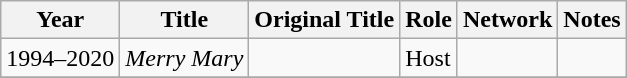<table class="wikitable sortable">
<tr>
<th>Year</th>
<th>Title</th>
<th>Original Title</th>
<th>Role</th>
<th>Network</th>
<th>Notes</th>
</tr>
<tr>
<td>1994–2020</td>
<td><em>Merry Mary</em></td>
<td></td>
<td>Host</td>
<td></td>
<td></td>
</tr>
<tr>
</tr>
</table>
